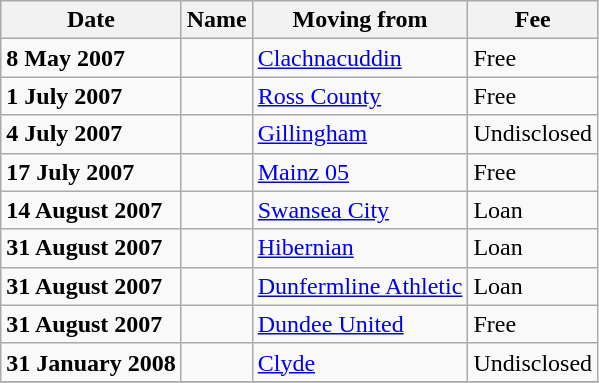<table class="wikitable sortable">
<tr>
<th>Date</th>
<th>Name</th>
<th>Moving from</th>
<th>Fee</th>
</tr>
<tr>
<td><strong>8 May 2007</strong></td>
<td> </td>
<td> <a href='#'>Clachnacuddin</a></td>
<td>Free</td>
</tr>
<tr>
<td><strong>1 July 2007</strong></td>
<td> </td>
<td> <a href='#'>Ross County</a></td>
<td>Free</td>
</tr>
<tr>
<td><strong>4 July 2007</strong></td>
<td> </td>
<td> <a href='#'>Gillingham</a></td>
<td>Undisclosed</td>
</tr>
<tr>
<td><strong>17 July 2007</strong></td>
<td> </td>
<td> <a href='#'>Mainz 05</a></td>
<td>Free</td>
</tr>
<tr>
<td><strong>14 August 2007</strong></td>
<td> </td>
<td> <a href='#'>Swansea City</a></td>
<td>Loan</td>
</tr>
<tr>
<td><strong>31 August 2007</strong></td>
<td> </td>
<td> <a href='#'>Hibernian</a></td>
<td>Loan</td>
</tr>
<tr>
<td><strong>31 August 2007</strong></td>
<td> </td>
<td> <a href='#'>Dunfermline Athletic</a></td>
<td>Loan</td>
</tr>
<tr>
<td><strong>31 August 2007</strong></td>
<td> </td>
<td> <a href='#'>Dundee United</a></td>
<td>Free</td>
</tr>
<tr>
<td><strong>31 January 2008</strong></td>
<td> </td>
<td> <a href='#'>Clyde</a></td>
<td>Undisclosed</td>
</tr>
<tr>
</tr>
</table>
